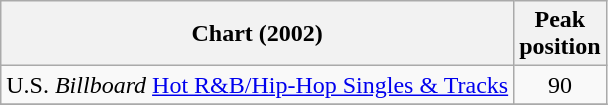<table class="wikitable sortable">
<tr>
<th>Chart (2002)</th>
<th>Peak <br>position</th>
</tr>
<tr>
<td>U.S. <em>Billboard</em> <a href='#'>Hot R&B/Hip-Hop Singles & Tracks</a></td>
<td align="center">90</td>
</tr>
<tr>
</tr>
</table>
